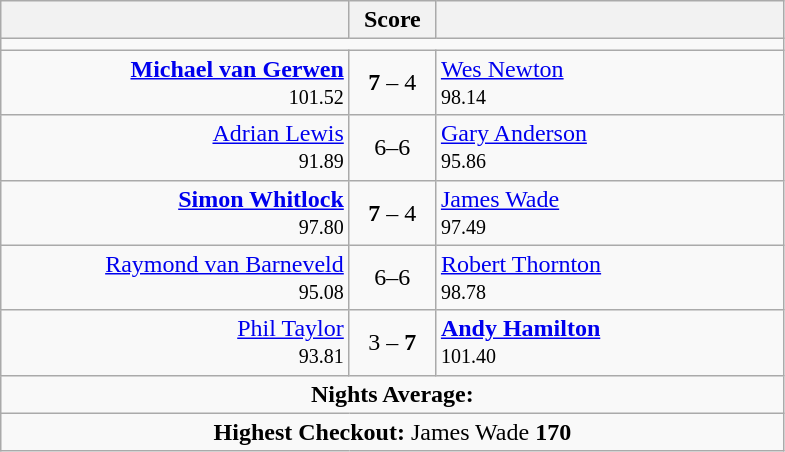<table class=wikitable style="text-align:center">
<tr>
<th width=225></th>
<th width=50>Score</th>
<th width=225></th>
</tr>
<tr align=centre>
<td colspan="3"></td>
</tr>
<tr align=left>
<td align=right><strong><a href='#'>Michael van Gerwen</a></strong>  <br><small><span>101.52</span></small></td>
<td align=center><strong>7</strong> – 4</td>
<td> <a href='#'>Wes Newton</a> <br><small><span>98.14</span></small></td>
</tr>
<tr align=left>
<td align=right><a href='#'>Adrian Lewis</a>  <br><small><span>91.89</span></small></td>
<td align=center>6–6</td>
<td> <a href='#'>Gary Anderson</a> <br><small><span>95.86</span></small></td>
</tr>
<tr align=left>
<td align=right><strong><a href='#'>Simon Whitlock</a></strong>  <br><small><span>97.80</span></small></td>
<td align=center><strong>7</strong> – 4</td>
<td> <a href='#'>James Wade</a> <br><small><span>97.49</span></small></td>
</tr>
<tr align=left>
<td align=right><a href='#'>Raymond van Barneveld</a>  <br><small><span>95.08</span></small></td>
<td align=center>6–6</td>
<td> <a href='#'>Robert Thornton</a> <br><small><span>98.78</span></small></td>
</tr>
<tr align=left>
<td align=right><a href='#'>Phil Taylor</a>  <br><small><span>93.81</span></small></td>
<td align=center>3 – <strong>7</strong></td>
<td> <strong><a href='#'>Andy Hamilton</a></strong> <br><small><span>101.40</span></small></td>
</tr>
<tr align=center>
<td colspan="3"><strong>Nights Average:</strong> </td>
</tr>
<tr align=center>
<td colspan="3"><strong>Highest Checkout:</strong> James Wade <strong>170</strong></td>
</tr>
</table>
